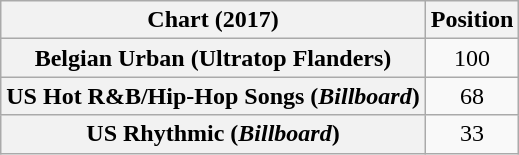<table class="wikitable sortable plainrowheaders" style="text-align:center;">
<tr>
<th scope="col">Chart (2017)</th>
<th scope="col">Position</th>
</tr>
<tr>
<th scope="row">Belgian Urban (Ultratop Flanders)</th>
<td>100</td>
</tr>
<tr>
<th scope="row">US Hot R&B/Hip-Hop Songs (<em>Billboard</em>)</th>
<td>68</td>
</tr>
<tr>
<th scope="row">US Rhythmic (<em>Billboard</em>)</th>
<td>33</td>
</tr>
</table>
